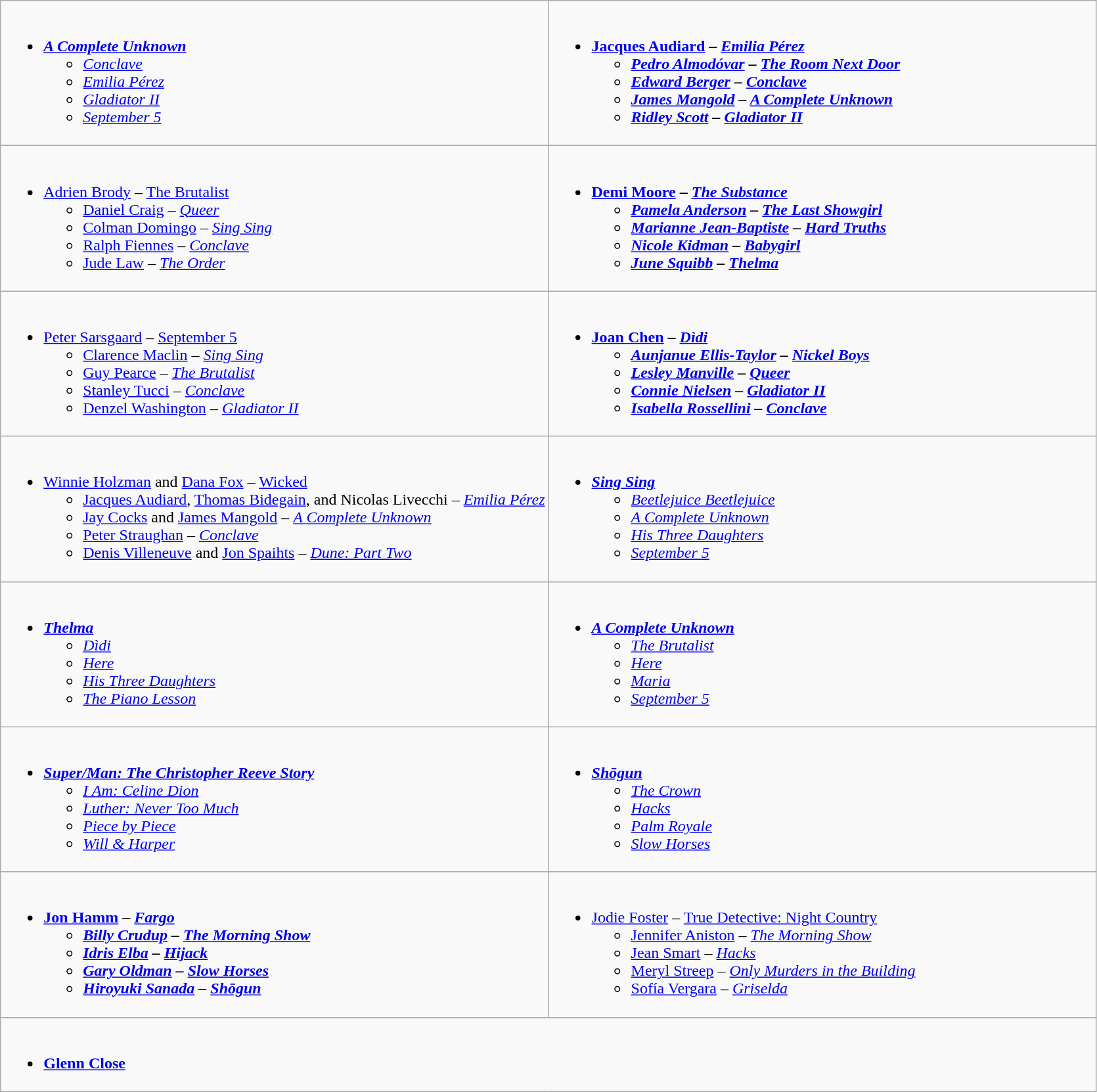<table class=wikitable>
<tr>
<td style="vertical-align:top; width:50%;"><br><ul><li><strong><em><a href='#'>A Complete Unknown</a></em></strong><ul><li><em><a href='#'>Conclave</a></em></li><li><em><a href='#'>Emilia Pérez</a></em></li><li><em><a href='#'>Gladiator II</a></em></li><li><em><a href='#'>September 5</a></em></li></ul></li></ul></td>
<td style="vertical-align:top; width:50%;"><br><ul><li><strong><a href='#'>Jacques Audiard</a> – <em><a href='#'>Emilia Pérez</a><strong><em><ul><li><a href='#'>Pedro Almodóvar</a> – </em><a href='#'>The Room Next Door</a><em></li><li><a href='#'>Edward Berger</a> – </em><a href='#'>Conclave</a><em></li><li><a href='#'>James Mangold</a> – </em><a href='#'>A Complete Unknown</a><em></li><li><a href='#'>Ridley Scott</a> – </em><a href='#'>Gladiator II</a><em></li></ul></li></ul></td>
</tr>
<tr>
<td style="vertical-align:top; width:50%;"><br><ul><li></strong><a href='#'>Adrien Brody</a> – </em><a href='#'>The Brutalist</a></em></strong><ul><li><a href='#'>Daniel Craig</a> – <em><a href='#'>Queer</a></em></li><li><a href='#'>Colman Domingo</a> – <em><a href='#'>Sing Sing</a></em></li><li><a href='#'>Ralph Fiennes</a> – <em><a href='#'>Conclave</a></em></li><li><a href='#'>Jude Law</a> – <em><a href='#'>The Order</a></em></li></ul></li></ul></td>
<td style="vertical-align:top; width:50%;"><br><ul><li><strong><a href='#'>Demi Moore</a> – <em><a href='#'>The Substance</a><strong><em><ul><li><a href='#'>Pamela Anderson</a> – </em><a href='#'>The Last Showgirl</a><em></li><li><a href='#'>Marianne Jean-Baptiste</a> – </em><a href='#'>Hard Truths</a><em></li><li><a href='#'>Nicole Kidman</a> – </em><a href='#'>Babygirl</a><em></li><li><a href='#'>June Squibb</a> – </em><a href='#'>Thelma</a><em></li></ul></li></ul></td>
</tr>
<tr>
<td style="vertical-align:top; width:50%;"><br><ul><li></strong><a href='#'>Peter Sarsgaard</a> – </em><a href='#'>September 5</a></em></strong><ul><li><a href='#'>Clarence Maclin</a> – <em><a href='#'>Sing Sing</a></em></li><li><a href='#'>Guy Pearce</a> – <em><a href='#'>The Brutalist</a></em></li><li><a href='#'>Stanley Tucci</a> – <em><a href='#'>Conclave</a></em></li><li><a href='#'>Denzel Washington</a> – <em><a href='#'>Gladiator II</a></em></li></ul></li></ul></td>
<td style="vertical-align:top; width:50%;"><br><ul><li><strong><a href='#'>Joan Chen</a> – <em><a href='#'>Dìdi</a><strong><em><ul><li><a href='#'>Aunjanue Ellis-Taylor</a> – </em><a href='#'>Nickel Boys</a><em></li><li><a href='#'>Lesley Manville</a> – </em><a href='#'>Queer</a><em></li><li><a href='#'>Connie Nielsen</a> – </em><a href='#'>Gladiator II</a><em></li><li><a href='#'>Isabella Rossellini</a> – </em><a href='#'>Conclave</a><em></li></ul></li></ul></td>
</tr>
<tr>
<td style="vertical-align:top; width:50%;"><br><ul><li></strong><a href='#'>Winnie Holzman</a> and <a href='#'>Dana Fox</a> – </em><a href='#'>Wicked</a></em></strong><ul><li><a href='#'>Jacques Audiard</a>, <a href='#'>Thomas Bidegain</a>, and Nicolas Livecchi – <em><a href='#'>Emilia Pérez</a></em></li><li><a href='#'>Jay Cocks</a> and <a href='#'>James Mangold</a> – <em><a href='#'>A Complete Unknown</a></em></li><li><a href='#'>Peter Straughan</a> – <em><a href='#'>Conclave</a></em></li><li><a href='#'>Denis Villeneuve</a> and <a href='#'>Jon Spaihts</a> – <em><a href='#'>Dune: Part Two</a></em></li></ul></li></ul></td>
<td style="vertical-align:top; width:50%;"><br><ul><li><strong><em><a href='#'>Sing Sing</a></em></strong><ul><li><em><a href='#'>Beetlejuice Beetlejuice</a></em></li><li><em><a href='#'>A Complete Unknown</a></em></li><li><em><a href='#'>His Three Daughters</a></em></li><li><em><a href='#'>September 5</a></em></li></ul></li></ul></td>
</tr>
<tr>
<td style="vertical-align:top; width:50%;"><br><ul><li><strong><em><a href='#'>Thelma</a></em></strong><ul><li><em><a href='#'>Dìdi</a></em></li><li><em><a href='#'>Here</a></em></li><li><em><a href='#'>His Three Daughters</a></em></li><li><em><a href='#'>The Piano Lesson</a></em></li></ul></li></ul></td>
<td style="vertical-align:top; width:50%;"><br><ul><li><strong><em><a href='#'>A Complete Unknown</a></em></strong><ul><li><em><a href='#'>The Brutalist</a></em></li><li><em><a href='#'>Here</a></em></li><li><em><a href='#'>Maria</a></em></li><li><em><a href='#'>September 5</a></em></li></ul></li></ul></td>
</tr>
<tr>
<td style="vertical-align:top; width:50%;"><br><ul><li><strong><em><a href='#'>Super/Man: The Christopher Reeve Story</a></em></strong><ul><li><em><a href='#'>I Am: Celine Dion</a></em></li><li><em><a href='#'>Luther: Never Too Much</a></em></li><li><em><a href='#'>Piece by Piece</a></em></li><li><em><a href='#'>Will & Harper</a></em></li></ul></li></ul></td>
<td style="vertical-align:top; width:50%;"><br><ul><li><strong><em><a href='#'>Shōgun</a></em></strong><ul><li><em><a href='#'>The Crown</a></em></li><li><em><a href='#'>Hacks</a></em></li><li><em><a href='#'>Palm Royale</a></em></li><li><em><a href='#'>Slow Horses</a></em></li></ul></li></ul></td>
</tr>
<tr>
<td style="vertical-align:top; width:50%;"><br><ul><li><strong><a href='#'>Jon Hamm</a> – <em><a href='#'>Fargo</a><strong><em><ul><li><a href='#'>Billy Crudup</a> – </em><a href='#'>The Morning Show</a><em></li><li><a href='#'>Idris Elba</a> – </em><a href='#'>Hijack</a><em></li><li><a href='#'>Gary Oldman</a> – </em><a href='#'>Slow Horses</a><em></li><li><a href='#'>Hiroyuki Sanada</a> – </em><a href='#'>Shōgun</a><em></li></ul></li></ul></td>
<td style="vertical-align:top; width:50%;"><br><ul><li></strong><a href='#'>Jodie Foster</a> – </em><a href='#'>True Detective: Night Country</a></em></strong><ul><li><a href='#'>Jennifer Aniston</a> – <em><a href='#'>The Morning Show</a></em></li><li><a href='#'>Jean Smart</a> – <em><a href='#'>Hacks</a></em></li><li><a href='#'>Meryl Streep</a> – <em><a href='#'>Only Murders in the Building</a></em></li><li><a href='#'>Sofía Vergara</a> – <em><a href='#'>Griselda</a></em></li></ul></li></ul></td>
</tr>
<tr>
<td colspan="2" style="vertical-align:top; width:50%;"><br><ul><li><strong><a href='#'>Glenn Close</a></strong></li></ul></td>
</tr>
</table>
